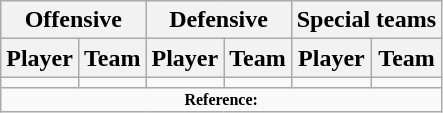<table class="wikitable" border="1">
<tr>
<th colspan="2">Offensive</th>
<th colspan="2">Defensive</th>
<th colspan="2">Special teams</th>
</tr>
<tr>
<th>Player</th>
<th>Team</th>
<th>Player</th>
<th>Team</th>
<th>Player</th>
<th>Team</th>
</tr>
<tr>
<td></td>
<td></td>
<td></td>
<td></td>
<td></td>
<td></td>
</tr>
<tr>
<td colspan="8" style="font-size: 8pt" align="center"><strong>Reference: </strong></td>
</tr>
</table>
